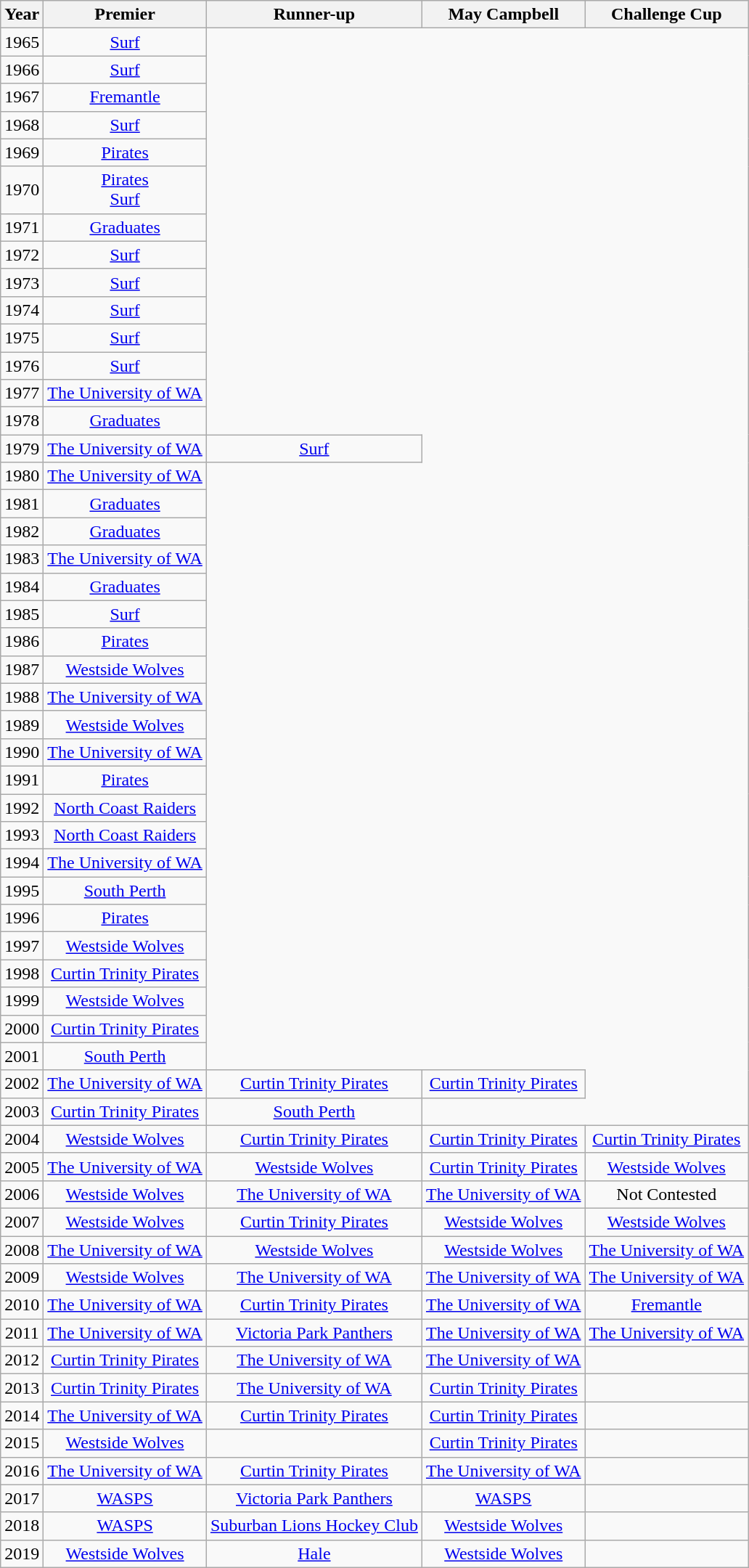<table class="wikitable">
<tr>
<th>Year</th>
<th>Premier</th>
<th>Runner-up</th>
<th>May Campbell</th>
<th>Challenge Cup</th>
</tr>
<tr align=center>
<td>1965</td>
<td><a href='#'>Surf</a></td>
</tr>
<tr align=center>
<td>1966</td>
<td><a href='#'>Surf</a></td>
</tr>
<tr align=center>
<td>1967</td>
<td><a href='#'>Fremantle</a></td>
</tr>
<tr align=center>
<td>1968</td>
<td><a href='#'>Surf</a></td>
</tr>
<tr align=center>
<td>1969</td>
<td><a href='#'>Pirates</a></td>
</tr>
<tr align=center>
<td>1970</td>
<td><a href='#'>Pirates</a><br><a href='#'>Surf</a></td>
</tr>
<tr align=center>
<td>1971</td>
<td><a href='#'>Graduates</a></td>
</tr>
<tr align=center>
<td>1972</td>
<td><a href='#'>Surf</a></td>
</tr>
<tr align=center>
<td>1973</td>
<td><a href='#'>Surf</a></td>
</tr>
<tr align=center>
<td>1974</td>
<td><a href='#'>Surf</a></td>
</tr>
<tr align=center>
<td>1975</td>
<td><a href='#'>Surf</a></td>
</tr>
<tr align=center>
<td>1976</td>
<td><a href='#'>Surf</a></td>
</tr>
<tr align=center>
<td>1977</td>
<td><a href='#'>The University of WA</a></td>
</tr>
<tr align=center>
<td>1978</td>
<td><a href='#'>Graduates</a></td>
</tr>
<tr align=center>
<td>1979</td>
<td><a href='#'>The University of WA</a></td>
<td><a href='#'>Surf</a></td>
</tr>
<tr align=center>
<td>1980</td>
<td><a href='#'>The University of WA</a></td>
</tr>
<tr align=center>
<td>1981</td>
<td><a href='#'>Graduates</a></td>
</tr>
<tr align=center>
<td>1982</td>
<td><a href='#'>Graduates</a></td>
</tr>
<tr align=center>
<td>1983</td>
<td><a href='#'>The University of WA</a></td>
</tr>
<tr align=center>
<td>1984</td>
<td><a href='#'>Graduates</a></td>
</tr>
<tr align=center>
<td>1985</td>
<td><a href='#'>Surf</a></td>
</tr>
<tr align=center>
<td>1986</td>
<td><a href='#'>Pirates</a></td>
</tr>
<tr align=center>
<td>1987</td>
<td><a href='#'>Westside Wolves</a></td>
</tr>
<tr align=center>
<td>1988</td>
<td><a href='#'>The University of WA</a></td>
</tr>
<tr align=center>
<td>1989</td>
<td><a href='#'>Westside Wolves</a></td>
</tr>
<tr align=center>
<td>1990</td>
<td><a href='#'>The University of WA</a></td>
</tr>
<tr align=center>
<td>1991</td>
<td><a href='#'>Pirates</a></td>
</tr>
<tr align=center>
<td>1992</td>
<td><a href='#'>North Coast Raiders</a></td>
</tr>
<tr align=center>
<td>1993</td>
<td><a href='#'>North Coast Raiders</a></td>
</tr>
<tr align=center>
<td>1994</td>
<td><a href='#'>The University of WA</a></td>
</tr>
<tr align=center>
<td>1995</td>
<td><a href='#'>South Perth</a></td>
</tr>
<tr align=center>
<td>1996</td>
<td><a href='#'>Pirates</a></td>
</tr>
<tr align=center>
<td>1997</td>
<td><a href='#'>Westside Wolves</a></td>
</tr>
<tr align=center>
<td>1998</td>
<td><a href='#'>Curtin Trinity Pirates</a></td>
</tr>
<tr align=center>
<td>1999</td>
<td><a href='#'>Westside Wolves</a></td>
</tr>
<tr align=center>
<td>2000</td>
<td><a href='#'>Curtin Trinity Pirates</a></td>
</tr>
<tr align=center>
<td>2001</td>
<td><a href='#'>South Perth</a></td>
</tr>
<tr align=center>
<td>2002</td>
<td><a href='#'>The University of WA</a></td>
<td><a href='#'>Curtin Trinity Pirates</a></td>
<td><a href='#'>Curtin Trinity Pirates</a></td>
</tr>
<tr align=center>
<td>2003</td>
<td><a href='#'>Curtin Trinity Pirates</a></td>
<td><a href='#'>South Perth</a></td>
</tr>
<tr align=center>
<td>2004</td>
<td><a href='#'>Westside Wolves</a></td>
<td><a href='#'>Curtin Trinity Pirates</a></td>
<td><a href='#'>Curtin Trinity Pirates</a></td>
<td><a href='#'>Curtin Trinity Pirates</a></td>
</tr>
<tr align=center>
<td>2005</td>
<td><a href='#'>The University of WA</a></td>
<td><a href='#'>Westside Wolves</a></td>
<td><a href='#'>Curtin Trinity Pirates</a></td>
<td><a href='#'>Westside Wolves</a></td>
</tr>
<tr align=center>
<td>2006</td>
<td><a href='#'>Westside Wolves</a></td>
<td><a href='#'>The University of WA</a></td>
<td><a href='#'>The University of WA</a></td>
<td>Not Contested</td>
</tr>
<tr align=center>
<td>2007</td>
<td><a href='#'>Westside Wolves</a></td>
<td><a href='#'>Curtin Trinity Pirates</a></td>
<td><a href='#'>Westside Wolves</a></td>
<td><a href='#'>Westside Wolves</a></td>
</tr>
<tr align=center>
<td>2008</td>
<td><a href='#'>The University of WA</a></td>
<td><a href='#'>Westside Wolves</a></td>
<td><a href='#'>Westside Wolves</a></td>
<td><a href='#'>The University of WA</a></td>
</tr>
<tr align=center>
<td>2009</td>
<td><a href='#'>Westside Wolves</a></td>
<td><a href='#'>The University of WA</a></td>
<td><a href='#'>The University of WA</a></td>
<td><a href='#'>The University of WA</a></td>
</tr>
<tr align=center>
<td>2010</td>
<td><a href='#'>The University of WA</a></td>
<td><a href='#'>Curtin Trinity Pirates</a></td>
<td><a href='#'>The University of WA</a></td>
<td><a href='#'>Fremantle</a></td>
</tr>
<tr align=center>
<td>2011</td>
<td><a href='#'>The University of WA</a></td>
<td><a href='#'>Victoria Park Panthers</a></td>
<td><a href='#'>The University of WA</a></td>
<td><a href='#'>The University of WA</a></td>
</tr>
<tr align=center>
<td>2012</td>
<td><a href='#'>Curtin Trinity Pirates</a></td>
<td><a href='#'>The University of WA</a></td>
<td><a href='#'>The University of WA</a></td>
<td></td>
</tr>
<tr align=center>
<td>2013</td>
<td><a href='#'>Curtin Trinity Pirates</a></td>
<td><a href='#'>The University of WA</a></td>
<td><a href='#'>Curtin Trinity Pirates</a></td>
<td></td>
</tr>
<tr align=center>
<td>2014</td>
<td><a href='#'>The University of WA</a></td>
<td><a href='#'>Curtin Trinity Pirates</a></td>
<td><a href='#'>Curtin Trinity Pirates</a></td>
<td></td>
</tr>
<tr align=center>
<td>2015</td>
<td><a href='#'>Westside Wolves</a></td>
<td></td>
<td><a href='#'>Curtin Trinity Pirates</a></td>
<td></td>
</tr>
<tr align=center>
<td>2016</td>
<td><a href='#'>The University of WA</a></td>
<td><a href='#'>Curtin Trinity Pirates</a></td>
<td><a href='#'>The University of WA</a></td>
<td></td>
</tr>
<tr align=center>
<td>2017</td>
<td><a href='#'>WASPS</a></td>
<td><a href='#'>Victoria Park Panthers</a></td>
<td><a href='#'>WASPS</a></td>
<td></td>
</tr>
<tr align=center>
<td>2018</td>
<td><a href='#'>WASPS</a></td>
<td><a href='#'>Suburban Lions Hockey Club</a></td>
<td><a href='#'>Westside Wolves</a></td>
<td></td>
</tr>
<tr align=center>
<td>2019</td>
<td><a href='#'>Westside Wolves</a></td>
<td><a href='#'>Hale</a></td>
<td><a href='#'>Westside Wolves</a></td>
<td></td>
</tr>
</table>
